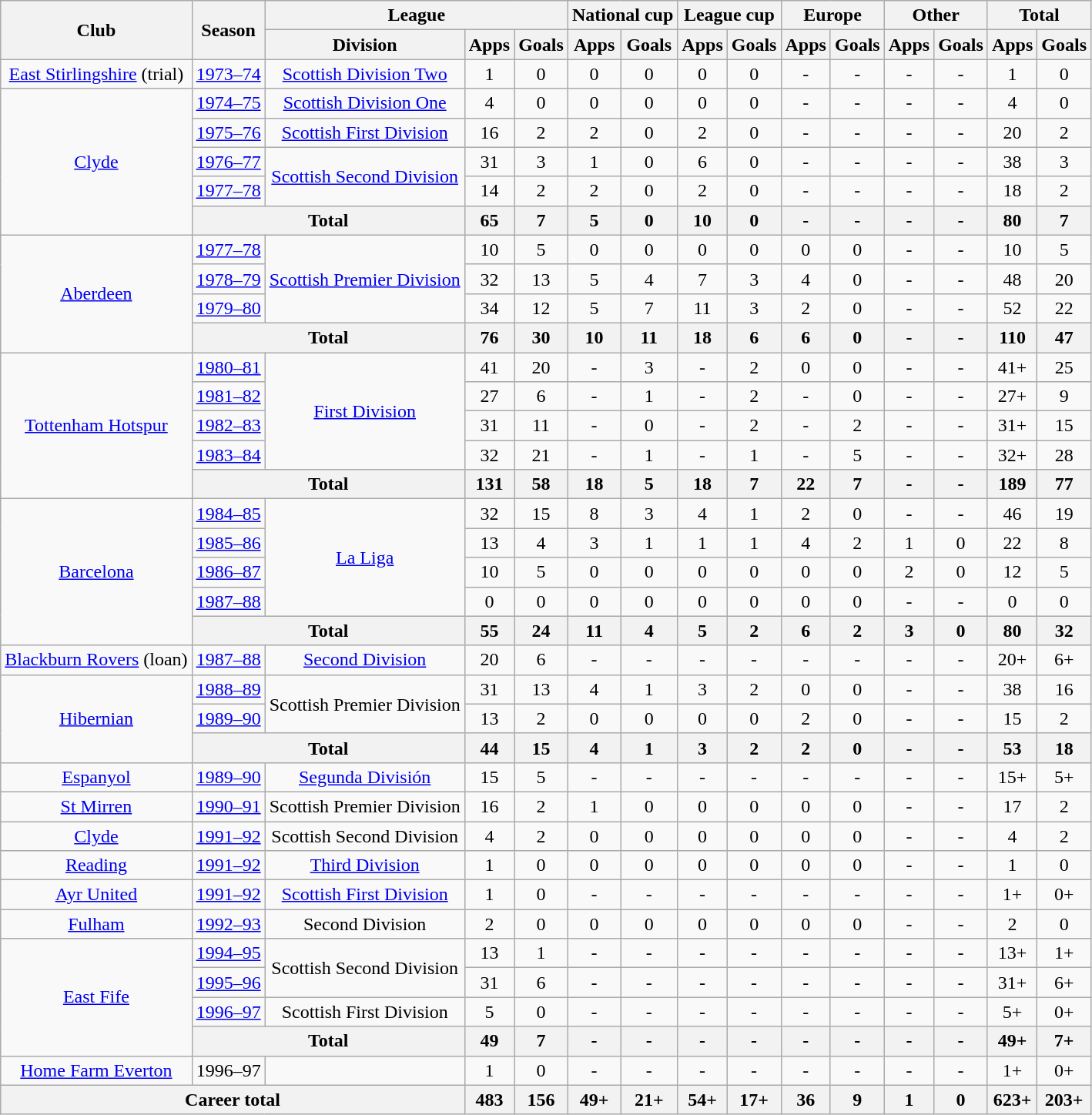<table class="wikitable" style="text-align:center">
<tr>
<th rowspan="2">Club</th>
<th rowspan="2">Season</th>
<th colspan="3">League</th>
<th colspan="2">National cup</th>
<th colspan="2">League cup</th>
<th colspan="2">Europe</th>
<th colspan="2">Other</th>
<th colspan="2">Total</th>
</tr>
<tr>
<th>Division</th>
<th>Apps</th>
<th>Goals</th>
<th>Apps</th>
<th>Goals</th>
<th>Apps</th>
<th>Goals</th>
<th>Apps</th>
<th>Goals</th>
<th>Apps</th>
<th>Goals</th>
<th>Apps</th>
<th>Goals</th>
</tr>
<tr>
<td><a href='#'>East Stirlingshire</a> (trial)</td>
<td><a href='#'>1973–74</a></td>
<td><a href='#'>Scottish Division Two</a></td>
<td>1</td>
<td>0</td>
<td>0</td>
<td>0</td>
<td>0</td>
<td>0</td>
<td>-</td>
<td>-</td>
<td>-</td>
<td>-</td>
<td>1</td>
<td>0</td>
</tr>
<tr>
<td rowspan="5"><a href='#'>Clyde</a></td>
<td><a href='#'>1974–75</a></td>
<td><a href='#'>Scottish Division One</a></td>
<td>4</td>
<td>0</td>
<td>0</td>
<td>0</td>
<td>0</td>
<td>0</td>
<td>-</td>
<td>-</td>
<td>-</td>
<td>-</td>
<td>4</td>
<td>0</td>
</tr>
<tr>
<td><a href='#'>1975–76</a></td>
<td><a href='#'>Scottish First Division</a></td>
<td>16</td>
<td>2</td>
<td>2</td>
<td>0</td>
<td>2</td>
<td>0</td>
<td>-</td>
<td>-</td>
<td>-</td>
<td>-</td>
<td>20</td>
<td>2</td>
</tr>
<tr>
<td><a href='#'>1976–77</a></td>
<td rowspan="2"><a href='#'>Scottish Second Division</a></td>
<td>31</td>
<td>3</td>
<td>1</td>
<td>0</td>
<td>6</td>
<td>0</td>
<td>-</td>
<td>-</td>
<td>-</td>
<td>-</td>
<td>38</td>
<td>3</td>
</tr>
<tr>
<td><a href='#'>1977–78</a></td>
<td>14</td>
<td>2</td>
<td>2</td>
<td>0</td>
<td>2</td>
<td>0</td>
<td>-</td>
<td>-</td>
<td>-</td>
<td>-</td>
<td>18</td>
<td>2</td>
</tr>
<tr>
<th colspan="2">Total</th>
<th>65</th>
<th>7</th>
<th>5</th>
<th>0</th>
<th>10</th>
<th>0</th>
<th>-</th>
<th>-</th>
<th>-</th>
<th>-</th>
<th>80</th>
<th>7</th>
</tr>
<tr>
<td rowspan="4"><a href='#'>Aberdeen</a></td>
<td><a href='#'>1977–78</a></td>
<td rowspan="3"><a href='#'>Scottish Premier Division</a></td>
<td>10</td>
<td>5</td>
<td>0</td>
<td>0</td>
<td>0</td>
<td>0</td>
<td>0</td>
<td>0</td>
<td>-</td>
<td>-</td>
<td>10</td>
<td>5</td>
</tr>
<tr>
<td><a href='#'>1978–79</a></td>
<td>32</td>
<td>13</td>
<td>5</td>
<td>4</td>
<td>7</td>
<td>3</td>
<td>4</td>
<td>0</td>
<td>-</td>
<td>-</td>
<td>48</td>
<td>20</td>
</tr>
<tr>
<td><a href='#'>1979–80</a></td>
<td>34</td>
<td>12</td>
<td>5</td>
<td>7</td>
<td>11</td>
<td>3</td>
<td>2</td>
<td>0</td>
<td>-</td>
<td>-</td>
<td>52</td>
<td>22</td>
</tr>
<tr>
<th colspan="2">Total</th>
<th>76</th>
<th>30</th>
<th>10</th>
<th>11</th>
<th>18</th>
<th>6</th>
<th>6</th>
<th>0</th>
<th>-</th>
<th>-</th>
<th>110</th>
<th>47</th>
</tr>
<tr>
<td rowspan="5"><a href='#'>Tottenham Hotspur</a></td>
<td><a href='#'>1980–81</a></td>
<td rowspan="4"><a href='#'>First Division</a></td>
<td>41</td>
<td>20</td>
<td>-</td>
<td>3</td>
<td>-</td>
<td>2</td>
<td>0</td>
<td>0</td>
<td>-</td>
<td>-</td>
<td>41+</td>
<td>25</td>
</tr>
<tr>
<td><a href='#'>1981–82</a></td>
<td>27</td>
<td>6</td>
<td>-</td>
<td>1</td>
<td>-</td>
<td>2</td>
<td>-</td>
<td>0</td>
<td>-</td>
<td>-</td>
<td>27+</td>
<td>9</td>
</tr>
<tr>
<td><a href='#'>1982–83</a></td>
<td>31</td>
<td>11</td>
<td>-</td>
<td>0</td>
<td>-</td>
<td>2</td>
<td>-</td>
<td>2</td>
<td>-</td>
<td>-</td>
<td>31+</td>
<td>15</td>
</tr>
<tr>
<td><a href='#'>1983–84</a></td>
<td>32</td>
<td>21</td>
<td>-</td>
<td>1</td>
<td>-</td>
<td>1</td>
<td>-</td>
<td>5</td>
<td>-</td>
<td>-</td>
<td>32+</td>
<td>28</td>
</tr>
<tr>
<th colspan="2">Total</th>
<th>131</th>
<th>58</th>
<th>18</th>
<th>5</th>
<th>18</th>
<th>7</th>
<th>22</th>
<th>7</th>
<th>-</th>
<th>-</th>
<th>189</th>
<th>77</th>
</tr>
<tr>
<td rowspan="5"><a href='#'>Barcelona</a></td>
<td><a href='#'>1984–85</a></td>
<td rowspan="4"><a href='#'>La Liga</a></td>
<td>32</td>
<td>15</td>
<td>8</td>
<td>3</td>
<td>4</td>
<td>1</td>
<td>2</td>
<td>0</td>
<td>-</td>
<td>-</td>
<td>46</td>
<td>19</td>
</tr>
<tr>
<td><a href='#'>1985–86</a></td>
<td>13</td>
<td>4</td>
<td>3</td>
<td>1</td>
<td>1</td>
<td>1</td>
<td>4</td>
<td>2</td>
<td>1</td>
<td>0</td>
<td>22</td>
<td>8</td>
</tr>
<tr>
<td><a href='#'>1986–87</a></td>
<td>10</td>
<td>5</td>
<td>0</td>
<td>0</td>
<td>0</td>
<td>0</td>
<td>0</td>
<td>0</td>
<td>2</td>
<td>0</td>
<td>12</td>
<td>5</td>
</tr>
<tr>
<td><a href='#'>1987–88</a></td>
<td>0</td>
<td>0</td>
<td>0</td>
<td>0</td>
<td>0</td>
<td>0</td>
<td>0</td>
<td>0</td>
<td>-</td>
<td>-</td>
<td>0</td>
<td>0</td>
</tr>
<tr>
<th colspan="2">Total</th>
<th>55</th>
<th>24</th>
<th>11</th>
<th>4</th>
<th>5</th>
<th>2</th>
<th>6</th>
<th>2</th>
<th>3</th>
<th>0</th>
<th>80</th>
<th>32</th>
</tr>
<tr>
<td><a href='#'>Blackburn Rovers</a> (loan)</td>
<td><a href='#'>1987–88</a></td>
<td><a href='#'>Second Division</a></td>
<td>20</td>
<td>6</td>
<td>-</td>
<td>-</td>
<td>-</td>
<td>-</td>
<td>-</td>
<td>-</td>
<td>-</td>
<td>-</td>
<td>20+</td>
<td>6+</td>
</tr>
<tr>
<td rowspan="3"><a href='#'>Hibernian</a></td>
<td><a href='#'>1988–89</a></td>
<td rowspan="2">Scottish Premier Division</td>
<td>31</td>
<td>13</td>
<td>4</td>
<td>1</td>
<td>3</td>
<td>2</td>
<td>0</td>
<td>0</td>
<td>-</td>
<td>-</td>
<td>38</td>
<td>16</td>
</tr>
<tr>
<td><a href='#'>1989–90</a></td>
<td>13</td>
<td>2</td>
<td>0</td>
<td>0</td>
<td>0</td>
<td>0</td>
<td>2</td>
<td>0</td>
<td>-</td>
<td>-</td>
<td>15</td>
<td>2</td>
</tr>
<tr>
<th colspan="2">Total</th>
<th>44</th>
<th>15</th>
<th>4</th>
<th>1</th>
<th>3</th>
<th>2</th>
<th>2</th>
<th>0</th>
<th>-</th>
<th>-</th>
<th>53</th>
<th>18</th>
</tr>
<tr>
<td><a href='#'>Espanyol</a></td>
<td><a href='#'>1989–90</a></td>
<td><a href='#'>Segunda División</a></td>
<td>15</td>
<td>5</td>
<td>-</td>
<td>-</td>
<td>-</td>
<td>-</td>
<td>-</td>
<td>-</td>
<td>-</td>
<td>-</td>
<td>15+</td>
<td>5+</td>
</tr>
<tr>
<td><a href='#'>St Mirren</a></td>
<td><a href='#'>1990–91</a></td>
<td>Scottish Premier Division</td>
<td>16</td>
<td>2</td>
<td>1</td>
<td>0</td>
<td>0</td>
<td>0</td>
<td>0</td>
<td>0</td>
<td>-</td>
<td>-</td>
<td>17</td>
<td>2</td>
</tr>
<tr>
<td><a href='#'>Clyde</a></td>
<td><a href='#'>1991–92</a></td>
<td>Scottish Second Division</td>
<td>4</td>
<td>2</td>
<td>0</td>
<td>0</td>
<td>0</td>
<td>0</td>
<td>0</td>
<td>0</td>
<td>-</td>
<td>-</td>
<td>4</td>
<td>2</td>
</tr>
<tr>
<td><a href='#'>Reading</a></td>
<td><a href='#'>1991–92</a></td>
<td><a href='#'>Third Division</a></td>
<td>1</td>
<td>0</td>
<td>0</td>
<td>0</td>
<td>0</td>
<td>0</td>
<td>0</td>
<td>0</td>
<td>-</td>
<td>-</td>
<td>1</td>
<td>0</td>
</tr>
<tr>
<td><a href='#'>Ayr United</a></td>
<td><a href='#'>1991–92</a></td>
<td><a href='#'>Scottish First Division</a></td>
<td>1</td>
<td>0</td>
<td>-</td>
<td>-</td>
<td>-</td>
<td>-</td>
<td>-</td>
<td>-</td>
<td>-</td>
<td>-</td>
<td>1+</td>
<td>0+</td>
</tr>
<tr>
<td><a href='#'>Fulham</a></td>
<td><a href='#'>1992–93</a></td>
<td>Second Division</td>
<td>2</td>
<td>0</td>
<td>0</td>
<td>0</td>
<td>0</td>
<td>0</td>
<td>0</td>
<td>0</td>
<td>-</td>
<td>-</td>
<td>2</td>
<td>0</td>
</tr>
<tr>
<td rowspan="4"><a href='#'>East Fife</a></td>
<td><a href='#'>1994–95</a></td>
<td rowspan="2">Scottish Second Division</td>
<td>13</td>
<td>1</td>
<td>-</td>
<td>-</td>
<td>-</td>
<td>-</td>
<td>-</td>
<td>-</td>
<td>-</td>
<td>-</td>
<td>13+</td>
<td>1+</td>
</tr>
<tr>
<td><a href='#'>1995–96</a></td>
<td>31</td>
<td>6</td>
<td>-</td>
<td>-</td>
<td>-</td>
<td>-</td>
<td>-</td>
<td>-</td>
<td>-</td>
<td>-</td>
<td>31+</td>
<td>6+</td>
</tr>
<tr>
<td><a href='#'>1996–97</a></td>
<td>Scottish First Division</td>
<td>5</td>
<td>0</td>
<td>-</td>
<td>-</td>
<td>-</td>
<td>-</td>
<td>-</td>
<td>-</td>
<td>-</td>
<td>-</td>
<td>5+</td>
<td>0+</td>
</tr>
<tr>
<th colspan="2">Total</th>
<th>49</th>
<th>7</th>
<th>-</th>
<th>-</th>
<th>-</th>
<th>-</th>
<th>-</th>
<th>-</th>
<th>-</th>
<th>-</th>
<th>49+</th>
<th>7+</th>
</tr>
<tr>
<td><a href='#'>Home Farm Everton</a></td>
<td>1996–97</td>
<td></td>
<td>1</td>
<td>0</td>
<td>-</td>
<td>-</td>
<td>-</td>
<td>-</td>
<td>-</td>
<td>-</td>
<td>-</td>
<td>-</td>
<td>1+</td>
<td>0+</td>
</tr>
<tr>
<th colspan="3">Career total</th>
<th>483</th>
<th>156</th>
<th>49+</th>
<th>21+</th>
<th>54+</th>
<th>17+</th>
<th>36</th>
<th>9</th>
<th>1</th>
<th>0</th>
<th>623+</th>
<th>203+</th>
</tr>
</table>
